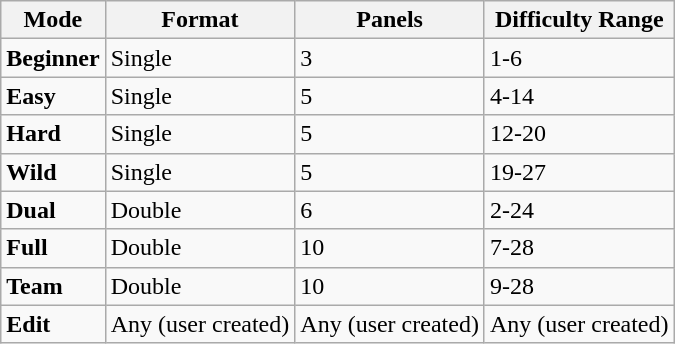<table class="wikitable">
<tr>
<th>Mode</th>
<th>Format</th>
<th>Panels</th>
<th>Difficulty Range</th>
</tr>
<tr>
<td><strong>Beginner</strong></td>
<td>Single</td>
<td>3</td>
<td>1-6</td>
</tr>
<tr>
<td><strong>Easy</strong></td>
<td>Single</td>
<td>5</td>
<td>4-14</td>
</tr>
<tr>
<td><strong>Hard</strong></td>
<td>Single</td>
<td>5</td>
<td>12-20</td>
</tr>
<tr>
<td><strong>Wild</strong></td>
<td>Single</td>
<td>5</td>
<td>19-27</td>
</tr>
<tr>
<td><strong>Dual</strong></td>
<td>Double</td>
<td>6</td>
<td>2-24</td>
</tr>
<tr>
<td><strong>Full</strong></td>
<td>Double</td>
<td>10</td>
<td>7-28</td>
</tr>
<tr>
<td><strong>Team</strong></td>
<td>Double</td>
<td>10</td>
<td>9-28</td>
</tr>
<tr>
<td><strong>Edit</strong></td>
<td>Any (user created)</td>
<td>Any (user created)</td>
<td>Any (user created)</td>
</tr>
</table>
